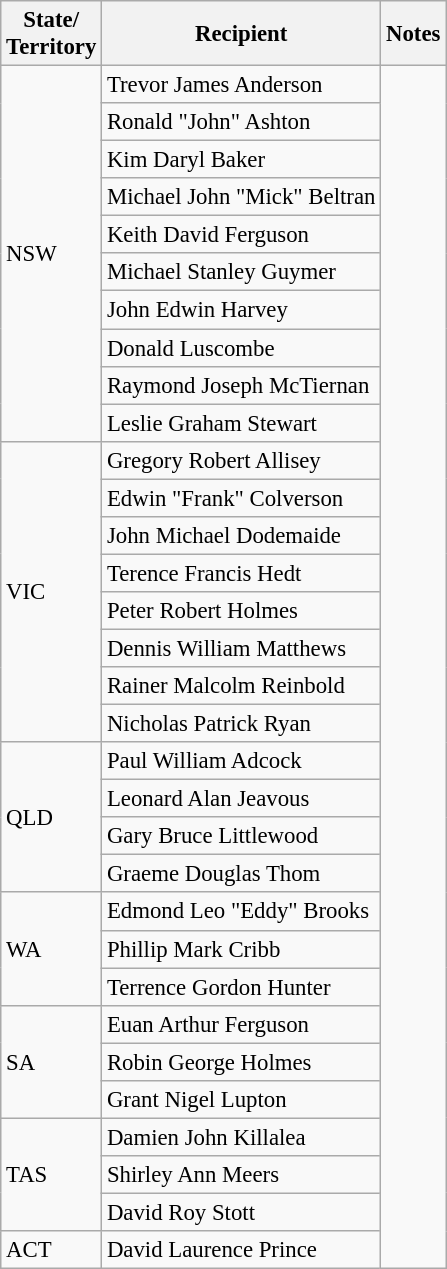<table class="wikitable" style="font-size:95%;">
<tr>
<th>State/<br>Territory</th>
<th>Recipient</th>
<th>Notes</th>
</tr>
<tr>
<td rowspan=10>NSW</td>
<td>Trevor James Anderson </td>
<td rowspan=32></td>
</tr>
<tr>
<td>Ronald "John" Ashton </td>
</tr>
<tr>
<td> Kim Daryl Baker</td>
</tr>
<tr>
<td> Michael John "Mick" Beltran</td>
</tr>
<tr>
<td>Keith David Ferguson</td>
</tr>
<tr>
<td> Michael Stanley Guymer</td>
</tr>
<tr>
<td>John Edwin Harvey</td>
</tr>
<tr>
<td>Donald Luscombe</td>
</tr>
<tr>
<td> Raymond Joseph McTiernan</td>
</tr>
<tr>
<td>Leslie Graham Stewart</td>
</tr>
<tr>
<td rowspan=8>VIC</td>
<td> Gregory Robert Allisey</td>
</tr>
<tr>
<td>Edwin "Frank" Colverson</td>
</tr>
<tr>
<td>John Michael Dodemaide</td>
</tr>
<tr>
<td>Terence Francis Hedt</td>
</tr>
<tr>
<td> Peter Robert Holmes</td>
</tr>
<tr>
<td>Dennis William Matthews</td>
</tr>
<tr>
<td>Rainer Malcolm Reinbold</td>
</tr>
<tr>
<td>Nicholas Patrick Ryan</td>
</tr>
<tr>
<td rowspan=4>QLD</td>
<td>Paul William Adcock</td>
</tr>
<tr>
<td>Leonard Alan Jeavous</td>
</tr>
<tr>
<td>Gary Bruce Littlewood</td>
</tr>
<tr>
<td>Graeme Douglas Thom</td>
</tr>
<tr>
<td rowspan=3>WA</td>
<td>Edmond Leo "Eddy" Brooks</td>
</tr>
<tr>
<td>Phillip Mark Cribb</td>
</tr>
<tr>
<td>Terrence Gordon Hunter</td>
</tr>
<tr>
<td rowspan=3>SA</td>
<td>Euan Arthur Ferguson</td>
</tr>
<tr>
<td>Robin George Holmes</td>
</tr>
<tr>
<td>Grant Nigel Lupton</td>
</tr>
<tr>
<td rowspan=3>TAS</td>
<td>Damien John Killalea</td>
</tr>
<tr>
<td>Shirley Ann Meers</td>
</tr>
<tr>
<td>David Roy Stott</td>
</tr>
<tr>
<td>ACT</td>
<td> David Laurence Prince</td>
</tr>
</table>
